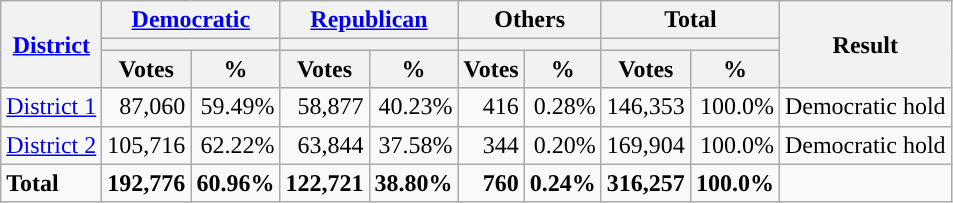<table class="wikitable plainrowheaders sortable" style="font-size:100%; text-align:right;">
<tr>
<th scope=col rowspan=3><a href='#'>District</a></th>
<th scope=col colspan=2><a href='#'>Democratic</a></th>
<th scope=col colspan=2><a href='#'>Republican</a></th>
<th scope=col colspan=2>Others</th>
<th scope=col colspan=2>Total</th>
<th scope=col rowspan=3>Result</th>
</tr>
<tr>
<th scope=col colspan=2 style="background:"></th>
<th scope=col colspan=2 style="background:"></th>
<th scope=col colspan=2></th>
<th scope=col colspan=2></th>
</tr>
<tr>
<th scope=col data-sort-type="number">Votes</th>
<th scope=col data-sort-type="number">%</th>
<th scope=col data-sort-type="number">Votes</th>
<th scope=col data-sort-type="number">%</th>
<th scope=col data-sort-type="number">Votes</th>
<th scope=col data-sort-type="number">%</th>
<th scope=col data-sort-type="number">Votes</th>
<th scope=col data-sort-type="number">%</th>
</tr>
<tr>
<td align=left><a href='#'>District 1</a></td>
<td>87,060</td>
<td>59.49%</td>
<td>58,877</td>
<td>40.23%</td>
<td>416</td>
<td>0.28%</td>
<td>146,353</td>
<td>100.0%</td>
<td align=left>Democratic hold</td>
</tr>
<tr>
<td align=left><a href='#'>District 2</a></td>
<td>105,716</td>
<td>62.22%</td>
<td>63,844</td>
<td>37.58%</td>
<td>344</td>
<td>0.20%</td>
<td>169,904</td>
<td>100.0%</td>
<td align=left>Democratic hold</td>
</tr>
<tr class="sortbottom" style="font-weight:bold">
<td align=left>Total</td>
<td>192,776</td>
<td>60.96%</td>
<td>122,721</td>
<td>38.80%</td>
<td>760</td>
<td>0.24%</td>
<td>316,257</td>
<td>100.0%</td>
<td></td>
</tr>
</table>
